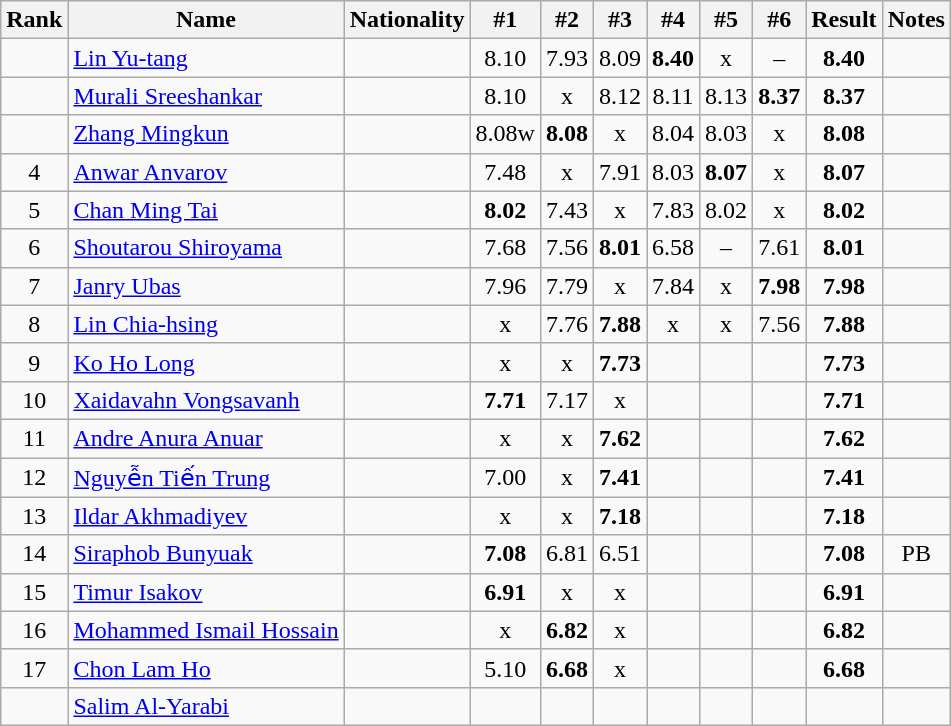<table class="wikitable sortable" style="text-align:center">
<tr>
<th>Rank</th>
<th>Name</th>
<th>Nationality</th>
<th>#1</th>
<th>#2</th>
<th>#3</th>
<th>#4</th>
<th>#5</th>
<th>#6</th>
<th>Result</th>
<th>Notes</th>
</tr>
<tr>
<td></td>
<td align=left><a href='#'>Lin Yu-tang</a></td>
<td align=left></td>
<td>8.10</td>
<td>7.93</td>
<td>8.09</td>
<td><strong>8.40</strong></td>
<td>x</td>
<td>–</td>
<td><strong>8.40</strong></td>
<td><strong></strong></td>
</tr>
<tr>
<td></td>
<td align=left><a href='#'>Murali Sreeshankar</a></td>
<td align=left></td>
<td>8.10</td>
<td>x</td>
<td>8.12</td>
<td>8.11</td>
<td>8.13</td>
<td><strong>8.37</strong></td>
<td><strong>8.37</strong></td>
<td></td>
</tr>
<tr>
<td></td>
<td align=left><a href='#'>Zhang Mingkun</a></td>
<td align=left></td>
<td>8.08w</td>
<td><strong>8.08</strong></td>
<td>x</td>
<td>8.04</td>
<td>8.03</td>
<td>x</td>
<td><strong>8.08</strong></td>
<td></td>
</tr>
<tr>
<td>4</td>
<td align=left><a href='#'>Anwar Anvarov</a></td>
<td align=left></td>
<td>7.48</td>
<td>x</td>
<td>7.91</td>
<td>8.03</td>
<td><strong>8.07</strong></td>
<td>x</td>
<td><strong>8.07</strong></td>
<td></td>
</tr>
<tr>
<td>5</td>
<td align=left><a href='#'>Chan Ming Tai</a></td>
<td align=left></td>
<td><strong>8.02</strong></td>
<td>7.43</td>
<td>x</td>
<td>7.83</td>
<td>8.02</td>
<td>x</td>
<td><strong>8.02</strong></td>
<td></td>
</tr>
<tr>
<td>6</td>
<td align=left><a href='#'>Shoutarou Shiroyama</a></td>
<td align=left></td>
<td>7.68</td>
<td>7.56</td>
<td><strong>8.01</strong></td>
<td>6.58</td>
<td>–</td>
<td>7.61</td>
<td><strong>8.01</strong></td>
<td></td>
</tr>
<tr>
<td>7</td>
<td align=left><a href='#'>Janry Ubas</a></td>
<td align=left></td>
<td>7.96</td>
<td>7.79</td>
<td>x</td>
<td>7.84</td>
<td>x</td>
<td><strong>7.98</strong></td>
<td><strong>7.98</strong></td>
<td></td>
</tr>
<tr>
<td>8</td>
<td align=left><a href='#'>Lin Chia-hsing</a></td>
<td align=left></td>
<td>x</td>
<td>7.76</td>
<td><strong>7.88</strong></td>
<td>x</td>
<td>x</td>
<td>7.56</td>
<td><strong>7.88</strong></td>
<td></td>
</tr>
<tr>
<td>9</td>
<td align=left><a href='#'>Ko Ho Long</a></td>
<td align=left></td>
<td>x</td>
<td>x</td>
<td><strong>7.73</strong></td>
<td></td>
<td></td>
<td></td>
<td><strong>7.73</strong></td>
<td></td>
</tr>
<tr>
<td>10</td>
<td align=left><a href='#'>Xaidavahn Vongsavanh</a></td>
<td align=left></td>
<td><strong>7.71</strong></td>
<td>7.17</td>
<td>x</td>
<td></td>
<td></td>
<td></td>
<td><strong>7.71</strong></td>
<td><strong></strong></td>
</tr>
<tr>
<td>11</td>
<td align=left><a href='#'>Andre Anura Anuar</a></td>
<td align=left></td>
<td>x</td>
<td>x</td>
<td><strong>7.62</strong></td>
<td></td>
<td></td>
<td></td>
<td><strong>7.62</strong></td>
<td></td>
</tr>
<tr>
<td>12</td>
<td align=left><a href='#'>Nguyễn Tiến Trung</a></td>
<td align=left></td>
<td>7.00</td>
<td>x</td>
<td><strong>7.41</strong></td>
<td></td>
<td></td>
<td></td>
<td><strong>7.41</strong></td>
<td></td>
</tr>
<tr>
<td>13</td>
<td align=left><a href='#'>Ildar Akhmadiyev</a></td>
<td align=left></td>
<td>x</td>
<td>x</td>
<td><strong>7.18</strong></td>
<td></td>
<td></td>
<td></td>
<td><strong>7.18</strong></td>
<td></td>
</tr>
<tr>
<td>14</td>
<td align=left><a href='#'>Siraphob Bunyuak</a></td>
<td align=left></td>
<td><strong>7.08</strong></td>
<td>6.81</td>
<td>6.51</td>
<td></td>
<td></td>
<td></td>
<td><strong>7.08</strong></td>
<td>PB</td>
</tr>
<tr>
<td>15</td>
<td align=left><a href='#'>Timur Isakov</a></td>
<td align=left></td>
<td><strong>6.91</strong></td>
<td>x</td>
<td>x</td>
<td></td>
<td></td>
<td></td>
<td><strong>6.91</strong></td>
<td></td>
</tr>
<tr>
<td>16</td>
<td align=left><a href='#'>Mohammed Ismail Hossain</a></td>
<td align=left></td>
<td>x</td>
<td><strong>6.82</strong></td>
<td>x</td>
<td></td>
<td></td>
<td></td>
<td><strong>6.82</strong></td>
<td></td>
</tr>
<tr>
<td>17</td>
<td align=left><a href='#'>Chon Lam Ho</a></td>
<td align=left></td>
<td>5.10</td>
<td><strong>6.68</strong></td>
<td>x</td>
<td></td>
<td></td>
<td></td>
<td><strong>6.68</strong></td>
<td></td>
</tr>
<tr>
<td></td>
<td align=left><a href='#'>Salim Al-Yarabi</a></td>
<td align=left></td>
<td></td>
<td></td>
<td></td>
<td></td>
<td></td>
<td></td>
<td><strong></strong></td>
<td></td>
</tr>
</table>
